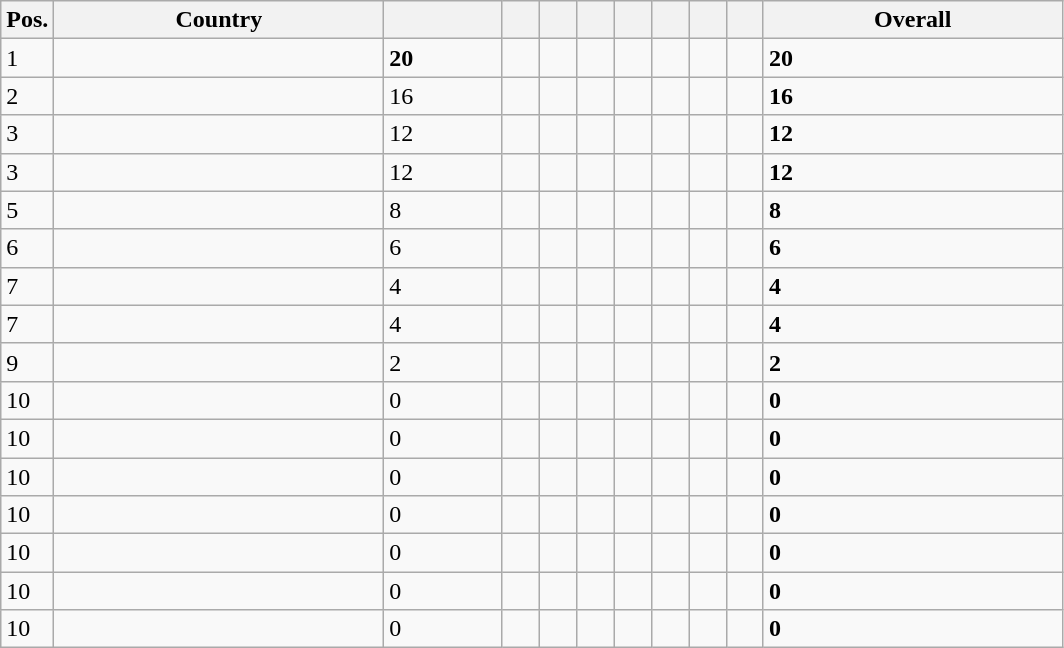<table class="wikitable">
<tr>
<th width=5%>Pos.</th>
<th>Country</th>
<th></th>
<th></th>
<th></th>
<th></th>
<th></th>
<th></th>
<th></th>
<th></th>
<th>Overall</th>
</tr>
<tr>
<td>1</td>
<td></td>
<td><strong>20</strong></td>
<td></td>
<td></td>
<td></td>
<td></td>
<td></td>
<td></td>
<td></td>
<td><strong>20</strong></td>
</tr>
<tr>
<td>2</td>
<td></td>
<td>16</td>
<td></td>
<td></td>
<td></td>
<td></td>
<td></td>
<td></td>
<td></td>
<td><strong>16</strong></td>
</tr>
<tr>
<td>3</td>
<td></td>
<td>12</td>
<td></td>
<td></td>
<td></td>
<td></td>
<td></td>
<td></td>
<td></td>
<td><strong>12</strong></td>
</tr>
<tr>
<td>3</td>
<td></td>
<td>12</td>
<td></td>
<td></td>
<td></td>
<td></td>
<td></td>
<td></td>
<td></td>
<td><strong>12</strong></td>
</tr>
<tr>
<td>5</td>
<td></td>
<td>8</td>
<td></td>
<td></td>
<td></td>
<td></td>
<td></td>
<td></td>
<td></td>
<td><strong>8</strong></td>
</tr>
<tr>
<td>6</td>
<td></td>
<td>6</td>
<td></td>
<td></td>
<td></td>
<td></td>
<td></td>
<td></td>
<td></td>
<td><strong>6</strong></td>
</tr>
<tr>
<td>7</td>
<td></td>
<td>4</td>
<td></td>
<td></td>
<td></td>
<td></td>
<td></td>
<td></td>
<td></td>
<td><strong>4</strong></td>
</tr>
<tr>
<td>7</td>
<td></td>
<td>4</td>
<td></td>
<td></td>
<td></td>
<td></td>
<td></td>
<td></td>
<td></td>
<td><strong>4</strong></td>
</tr>
<tr>
<td>9</td>
<td></td>
<td>2</td>
<td></td>
<td></td>
<td></td>
<td></td>
<td></td>
<td></td>
<td></td>
<td><strong>2</strong></td>
</tr>
<tr>
<td>10</td>
<td></td>
<td>0</td>
<td></td>
<td></td>
<td></td>
<td></td>
<td></td>
<td></td>
<td></td>
<td><strong>0</strong></td>
</tr>
<tr>
<td>10</td>
<td></td>
<td>0</td>
<td></td>
<td></td>
<td></td>
<td></td>
<td></td>
<td></td>
<td></td>
<td><strong>0</strong></td>
</tr>
<tr>
<td>10</td>
<td></td>
<td>0</td>
<td></td>
<td></td>
<td></td>
<td></td>
<td></td>
<td></td>
<td></td>
<td><strong>0</strong></td>
</tr>
<tr>
<td>10</td>
<td></td>
<td>0</td>
<td></td>
<td></td>
<td></td>
<td></td>
<td></td>
<td></td>
<td></td>
<td><strong>0</strong></td>
</tr>
<tr>
<td>10</td>
<td></td>
<td>0</td>
<td></td>
<td></td>
<td></td>
<td></td>
<td></td>
<td></td>
<td></td>
<td><strong>0</strong></td>
</tr>
<tr>
<td>10</td>
<td></td>
<td>0</td>
<td></td>
<td></td>
<td></td>
<td></td>
<td></td>
<td></td>
<td></td>
<td><strong>0</strong></td>
</tr>
<tr>
<td>10</td>
<td></td>
<td>0</td>
<td></td>
<td></td>
<td></td>
<td></td>
<td></td>
<td></td>
<td></td>
<td><strong>0</strong></td>
</tr>
</table>
